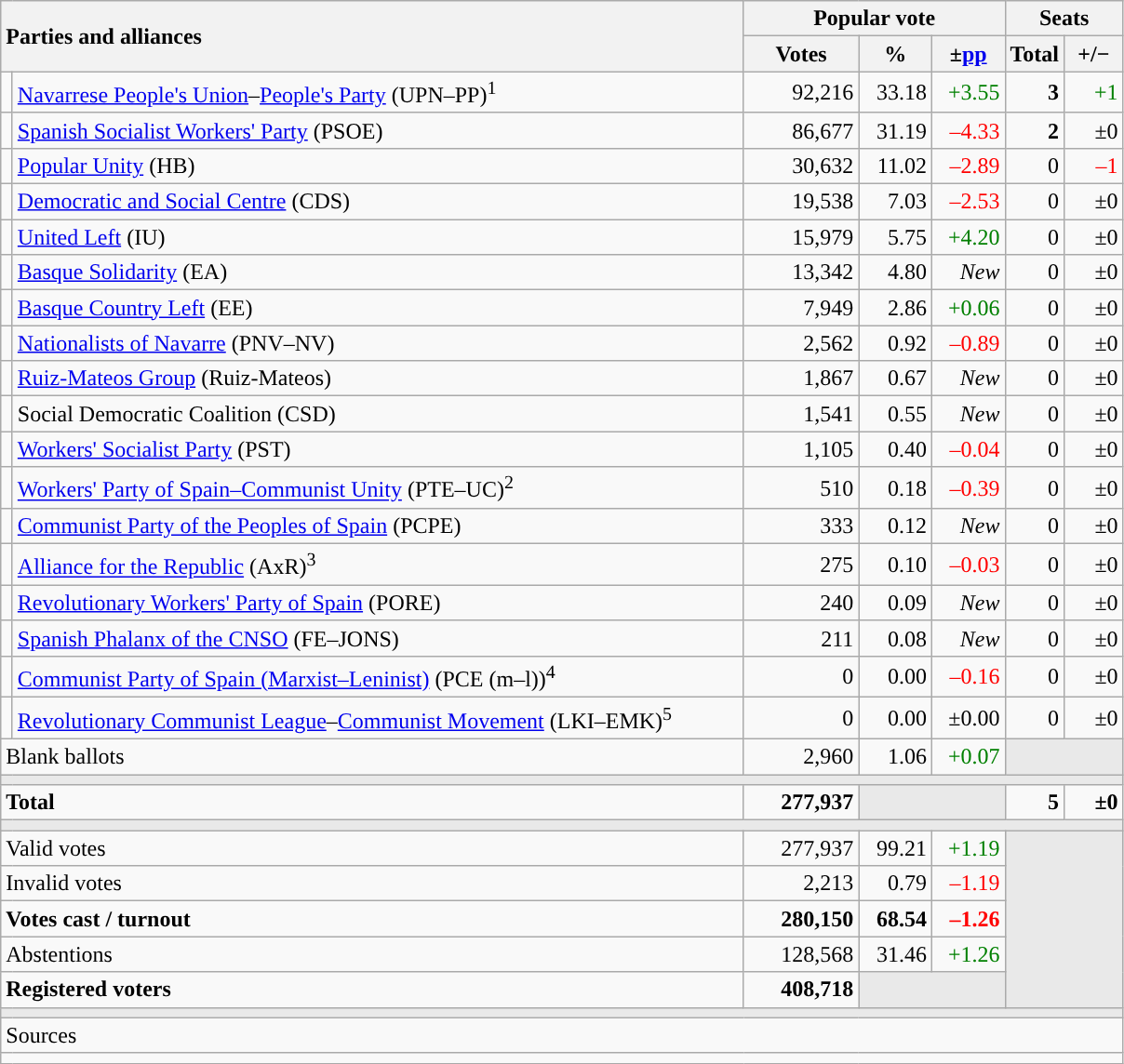<table class="wikitable" style="text-align:right;">
<tr>
<th style="text-align:left;" rowspan="2" colspan="2" width="525">Parties and alliances</th>
<th colspan="3">Popular vote</th>
<th colspan="2">Seats</th>
</tr>
<tr>
<th width="75">Votes</th>
<th width="45">%</th>
<th width="45">±<a href='#'>pp</a></th>
<th width="35">Total</th>
<th width="35">+/−</th>
</tr>
<tr>
<td width="1" style="color:inherit;background:"></td>
<td align="left"><a href='#'>Navarrese People's Union</a>–<a href='#'>People's Party</a> (UPN–PP)<sup>1</sup></td>
<td>92,216</td>
<td>33.18</td>
<td style="color:green;">+3.55</td>
<td><strong>3</strong></td>
<td style="color:green;">+1</td>
</tr>
<tr>
<td style="color:inherit;background:"></td>
<td align="left"><a href='#'>Spanish Socialist Workers' Party</a> (PSOE)</td>
<td>86,677</td>
<td>31.19</td>
<td style="color:red;">–4.33</td>
<td><strong>2</strong></td>
<td>±0</td>
</tr>
<tr>
<td style="color:inherit;background:"></td>
<td align="left"><a href='#'>Popular Unity</a> (HB)</td>
<td>30,632</td>
<td>11.02</td>
<td style="color:red;">–2.89</td>
<td>0</td>
<td style="color:red;">–1</td>
</tr>
<tr>
<td style="color:inherit;background:"></td>
<td align="left"><a href='#'>Democratic and Social Centre</a> (CDS)</td>
<td>19,538</td>
<td>7.03</td>
<td style="color:red;">–2.53</td>
<td>0</td>
<td>±0</td>
</tr>
<tr>
<td style="color:inherit;background:"></td>
<td align="left"><a href='#'>United Left</a> (IU)</td>
<td>15,979</td>
<td>5.75</td>
<td style="color:green;">+4.20</td>
<td>0</td>
<td>±0</td>
</tr>
<tr>
<td style="color:inherit;background:"></td>
<td align="left"><a href='#'>Basque Solidarity</a> (EA)</td>
<td>13,342</td>
<td>4.80</td>
<td><em>New</em></td>
<td>0</td>
<td>±0</td>
</tr>
<tr>
<td style="color:inherit;background:"></td>
<td align="left"><a href='#'>Basque Country Left</a> (EE)</td>
<td>7,949</td>
<td>2.86</td>
<td style="color:green;">+0.06</td>
<td>0</td>
<td>±0</td>
</tr>
<tr>
<td style="color:inherit;background:"></td>
<td align="left"><a href='#'>Nationalists of Navarre</a> (PNV–NV)</td>
<td>2,562</td>
<td>0.92</td>
<td style="color:red;">–0.89</td>
<td>0</td>
<td>±0</td>
</tr>
<tr>
<td style="color:inherit;background:"></td>
<td align="left"><a href='#'>Ruiz-Mateos Group</a> (Ruiz-Mateos)</td>
<td>1,867</td>
<td>0.67</td>
<td><em>New</em></td>
<td>0</td>
<td>±0</td>
</tr>
<tr>
<td style="color:inherit;background:"></td>
<td align="left">Social Democratic Coalition (CSD)</td>
<td>1,541</td>
<td>0.55</td>
<td><em>New</em></td>
<td>0</td>
<td>±0</td>
</tr>
<tr>
<td style="color:inherit;background:"></td>
<td align="left"><a href='#'>Workers' Socialist Party</a> (PST)</td>
<td>1,105</td>
<td>0.40</td>
<td style="color:red;">–0.04</td>
<td>0</td>
<td>±0</td>
</tr>
<tr>
<td style="color:inherit;background:"></td>
<td align="left"><a href='#'>Workers' Party of Spain–Communist Unity</a> (PTE–UC)<sup>2</sup></td>
<td>510</td>
<td>0.18</td>
<td style="color:red;">–0.39</td>
<td>0</td>
<td>±0</td>
</tr>
<tr>
<td style="color:inherit;background:"></td>
<td align="left"><a href='#'>Communist Party of the Peoples of Spain</a> (PCPE)</td>
<td>333</td>
<td>0.12</td>
<td><em>New</em></td>
<td>0</td>
<td>±0</td>
</tr>
<tr>
<td style="color:inherit;background:"></td>
<td align="left"><a href='#'>Alliance for the Republic</a> (AxR)<sup>3</sup></td>
<td>275</td>
<td>0.10</td>
<td style="color:red;">–0.03</td>
<td>0</td>
<td>±0</td>
</tr>
<tr>
<td style="color:inherit;background:"></td>
<td align="left"><a href='#'>Revolutionary Workers' Party of Spain</a> (PORE)</td>
<td>240</td>
<td>0.09</td>
<td><em>New</em></td>
<td>0</td>
<td>±0</td>
</tr>
<tr>
<td style="color:inherit;background:"></td>
<td align="left"><a href='#'>Spanish Phalanx of the CNSO</a> (FE–JONS)</td>
<td>211</td>
<td>0.08</td>
<td><em>New</em></td>
<td>0</td>
<td>±0</td>
</tr>
<tr>
<td style="color:inherit;background:"></td>
<td align="left"><a href='#'>Communist Party of Spain (Marxist–Leninist)</a> (PCE (m–l))<sup>4</sup></td>
<td>0</td>
<td>0.00</td>
<td style="color:red;">–0.16</td>
<td>0</td>
<td>±0</td>
</tr>
<tr>
<td style="color:inherit;background:"></td>
<td align="left"><a href='#'>Revolutionary Communist League</a>–<a href='#'>Communist Movement</a> (LKI–EMK)<sup>5</sup></td>
<td>0</td>
<td>0.00</td>
<td>±0.00</td>
<td>0</td>
<td>±0</td>
</tr>
<tr>
<td align="left" colspan="2">Blank ballots</td>
<td>2,960</td>
<td>1.06</td>
<td style="color:green;">+0.07</td>
<td bgcolor="#E9E9E9" colspan="2"></td>
</tr>
<tr>
<td colspan="7" bgcolor="#E9E9E9"></td>
</tr>
<tr style="font-weight:bold;">
<td align="left" colspan="2">Total</td>
<td>277,937</td>
<td bgcolor="#E9E9E9" colspan="2"></td>
<td>5</td>
<td>±0</td>
</tr>
<tr>
<td colspan="7" bgcolor="#E9E9E9"></td>
</tr>
<tr>
<td align="left" colspan="2">Valid votes</td>
<td>277,937</td>
<td>99.21</td>
<td style="color:green;">+1.19</td>
<td bgcolor="#E9E9E9" colspan="2" rowspan="5"></td>
</tr>
<tr>
<td align="left" colspan="2">Invalid votes</td>
<td>2,213</td>
<td>0.79</td>
<td style="color:red;">–1.19</td>
</tr>
<tr style="font-weight:bold;">
<td align="left" colspan="2">Votes cast / turnout</td>
<td>280,150</td>
<td>68.54</td>
<td style="color:red;">–1.26</td>
</tr>
<tr>
<td align="left" colspan="2">Abstentions</td>
<td>128,568</td>
<td>31.46</td>
<td style="color:green;">+1.26</td>
</tr>
<tr style="font-weight:bold;">
<td align="left" colspan="2">Registered voters</td>
<td>408,718</td>
<td bgcolor="#E9E9E9" colspan="2"></td>
</tr>
<tr>
<td colspan="7" bgcolor="#E9E9E9"></td>
</tr>
<tr>
<td align="left" colspan="7">Sources</td>
</tr>
<tr>
<td colspan="7" style="text-align:left; max-width:790px;"></td>
</tr>
</table>
